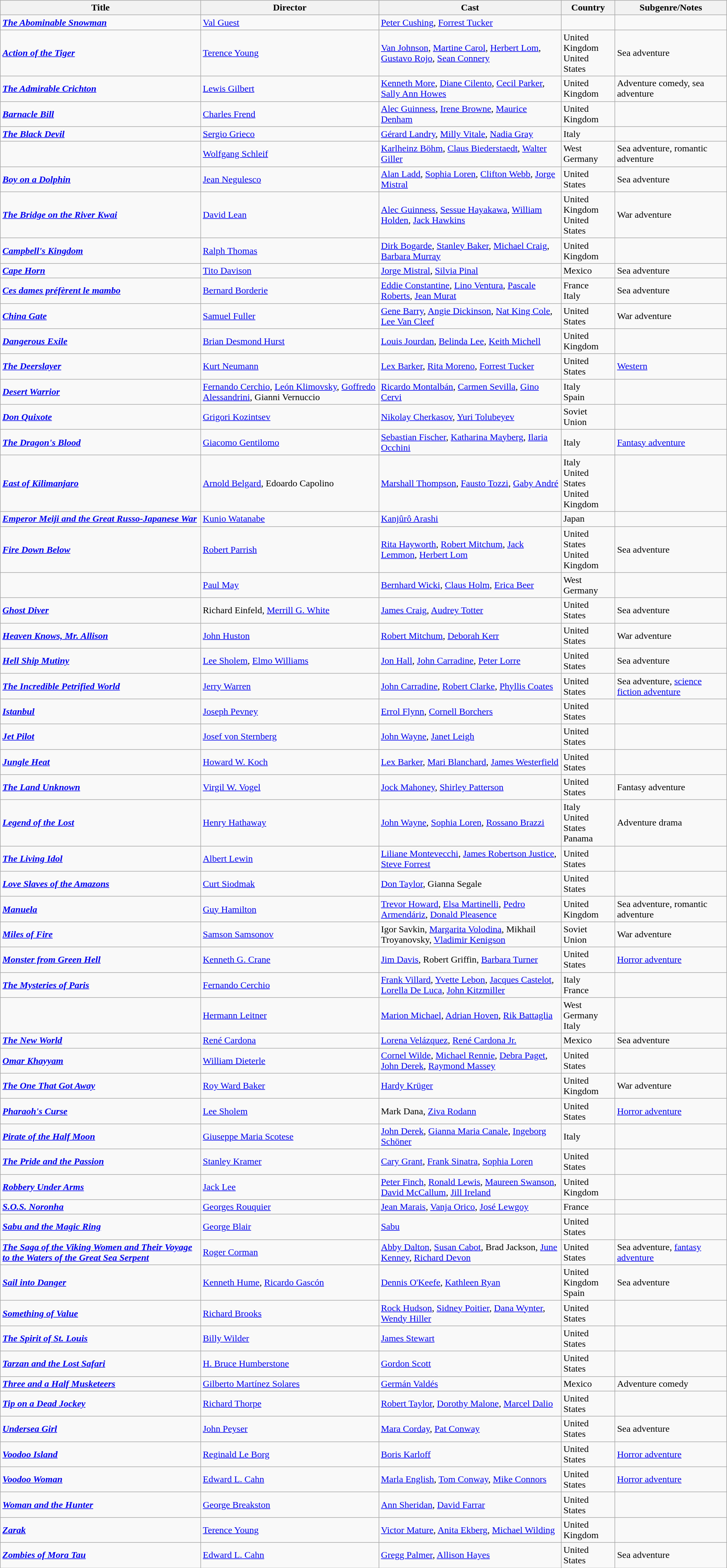<table class="wikitable">
<tr>
<th>Title</th>
<th>Director</th>
<th>Cast</th>
<th>Country</th>
<th>Subgenre/Notes</th>
</tr>
<tr>
<td><strong><em><a href='#'>The Abominable Snowman</a></em></strong></td>
<td><a href='#'>Val Guest</a></td>
<td><a href='#'>Peter Cushing</a>, <a href='#'>Forrest Tucker</a></td>
<td></td>
<td></td>
</tr>
<tr>
<td><strong><em><a href='#'>Action of the Tiger</a></em></strong></td>
<td><a href='#'>Terence Young</a></td>
<td><a href='#'>Van Johnson</a>, <a href='#'>Martine Carol</a>, <a href='#'>Herbert Lom</a>, <a href='#'>Gustavo Rojo</a>, <a href='#'>Sean Connery</a></td>
<td>United Kingdom<br>United States</td>
<td>Sea adventure</td>
</tr>
<tr>
<td><strong><em><a href='#'>The Admirable Crichton</a></em></strong></td>
<td><a href='#'>Lewis Gilbert</a></td>
<td><a href='#'>Kenneth More</a>, <a href='#'>Diane Cilento</a>, <a href='#'>Cecil Parker</a>, <a href='#'>Sally Ann Howes</a></td>
<td>United Kingdom</td>
<td>Adventure comedy, sea adventure</td>
</tr>
<tr>
<td><strong><em><a href='#'>Barnacle Bill</a></em></strong></td>
<td><a href='#'>Charles Frend</a></td>
<td><a href='#'>Alec Guinness</a>, <a href='#'>Irene Browne</a>, <a href='#'>Maurice Denham</a></td>
<td>United Kingdom</td>
<td></td>
</tr>
<tr>
<td><strong><em><a href='#'>The Black Devil</a></em></strong></td>
<td><a href='#'>Sergio Grieco</a></td>
<td><a href='#'>Gérard Landry</a>, <a href='#'>Milly Vitale</a>, <a href='#'>Nadia Gray</a></td>
<td>Italy</td>
<td></td>
</tr>
<tr>
<td><strong><em></em></strong></td>
<td><a href='#'>Wolfgang Schleif</a></td>
<td><a href='#'>Karlheinz Böhm</a>, <a href='#'>Claus Biederstaedt</a>, <a href='#'>Walter Giller</a></td>
<td>West Germany</td>
<td>Sea adventure, romantic adventure<br></td>
</tr>
<tr>
<td><strong><em><a href='#'>Boy on a Dolphin</a></em></strong></td>
<td><a href='#'>Jean Negulesco</a></td>
<td><a href='#'>Alan Ladd</a>, <a href='#'>Sophia Loren</a>, <a href='#'>Clifton Webb</a>, <a href='#'>Jorge Mistral</a></td>
<td>United States</td>
<td>Sea adventure</td>
</tr>
<tr>
<td><strong><em><a href='#'>The Bridge on the River Kwai</a></em></strong></td>
<td><a href='#'>David Lean</a></td>
<td><a href='#'>Alec Guinness</a>, <a href='#'>Sessue Hayakawa</a>, <a href='#'>William Holden</a>, <a href='#'>Jack Hawkins</a></td>
<td>United Kingdom<br>United States</td>
<td>War adventure</td>
</tr>
<tr>
<td><strong><em><a href='#'>Campbell's Kingdom</a></em></strong></td>
<td><a href='#'>Ralph Thomas</a></td>
<td><a href='#'>Dirk Bogarde</a>, <a href='#'>Stanley Baker</a>, <a href='#'>Michael Craig</a>, <a href='#'>Barbara Murray</a></td>
<td>United Kingdom</td>
<td></td>
</tr>
<tr>
<td><strong><em><a href='#'>Cape Horn</a></em></strong></td>
<td><a href='#'>Tito Davison</a></td>
<td><a href='#'>Jorge Mistral</a>, <a href='#'>Silvia Pinal</a></td>
<td>Mexico</td>
<td>Sea adventure</td>
</tr>
<tr>
<td><strong><em><a href='#'>Ces dames préfèrent le mambo</a></em></strong></td>
<td><a href='#'>Bernard Borderie</a></td>
<td><a href='#'>Eddie Constantine</a>, <a href='#'>Lino Ventura</a>, <a href='#'>Pascale Roberts</a>, <a href='#'>Jean Murat</a></td>
<td>France<br>Italy</td>
<td>Sea adventure</td>
</tr>
<tr>
<td><strong><em><a href='#'>China Gate</a></em></strong></td>
<td><a href='#'>Samuel Fuller</a></td>
<td><a href='#'>Gene Barry</a>, <a href='#'>Angie Dickinson</a>, <a href='#'>Nat King Cole</a>, <a href='#'>Lee Van Cleef</a></td>
<td>United States</td>
<td>War adventure</td>
</tr>
<tr>
<td><strong><em><a href='#'>Dangerous Exile</a></em></strong></td>
<td><a href='#'>Brian Desmond Hurst</a></td>
<td><a href='#'>Louis Jourdan</a>, <a href='#'>Belinda Lee</a>, <a href='#'>Keith Michell</a></td>
<td>United Kingdom</td>
<td></td>
</tr>
<tr>
<td><strong><em><a href='#'>The Deerslayer</a></em></strong></td>
<td><a href='#'>Kurt Neumann</a></td>
<td><a href='#'>Lex Barker</a>, <a href='#'>Rita Moreno</a>, <a href='#'>Forrest Tucker</a></td>
<td>United States</td>
<td><a href='#'>Western</a></td>
</tr>
<tr>
<td><strong><em><a href='#'>Desert Warrior</a></em></strong></td>
<td><a href='#'>Fernando Cerchio</a>, <a href='#'>León Klimovsky</a>, <a href='#'>Goffredo Alessandrini</a>, Gianni Vernuccio</td>
<td><a href='#'>Ricardo Montalbán</a>, <a href='#'>Carmen Sevilla</a>, <a href='#'>Gino Cervi</a></td>
<td>Italy<br>Spain</td>
<td></td>
</tr>
<tr>
<td><strong><em><a href='#'>Don Quixote</a></em></strong></td>
<td><a href='#'>Grigori Kozintsev</a></td>
<td><a href='#'>Nikolay Cherkasov</a>, <a href='#'>Yuri Tolubeyev</a></td>
<td>Soviet Union</td>
<td></td>
</tr>
<tr>
<td><strong><em><a href='#'>The Dragon's Blood</a></em></strong></td>
<td><a href='#'>Giacomo Gentilomo</a></td>
<td><a href='#'>Sebastian Fischer</a>, <a href='#'>Katharina Mayberg</a>, <a href='#'>Ilaria Occhini</a></td>
<td>Italy</td>
<td><a href='#'>Fantasy adventure</a></td>
</tr>
<tr>
<td><strong><em><a href='#'>East of Kilimanjaro</a></em></strong></td>
<td><a href='#'>Arnold Belgard</a>, Edoardo Capolino</td>
<td><a href='#'>Marshall Thompson</a>, <a href='#'>Fausto Tozzi</a>, <a href='#'>Gaby André</a></td>
<td>Italy<br>United States<br>United Kingdom</td>
<td></td>
</tr>
<tr>
<td><strong><em><a href='#'>Emperor Meiji and the Great Russo-Japanese War</a></em></strong></td>
<td><a href='#'>Kunio Watanabe</a></td>
<td><a href='#'>Kanjûrô Arashi</a></td>
<td>Japan</td>
<td></td>
</tr>
<tr>
<td><strong><em><a href='#'>Fire Down Below</a></em></strong></td>
<td><a href='#'>Robert Parrish</a></td>
<td><a href='#'>Rita Hayworth</a>, <a href='#'>Robert Mitchum</a>, <a href='#'>Jack Lemmon</a>, <a href='#'>Herbert Lom</a></td>
<td>United States<br>United Kingdom</td>
<td>Sea adventure</td>
</tr>
<tr>
<td><strong><em></em></strong></td>
<td><a href='#'>Paul May</a></td>
<td><a href='#'>Bernhard Wicki</a>, <a href='#'>Claus Holm</a>, <a href='#'>Erica Beer</a></td>
<td>West Germany</td>
<td></td>
</tr>
<tr>
<td><strong><em><a href='#'>Ghost Diver</a></em></strong></td>
<td>Richard Einfeld, <a href='#'>Merrill G. White</a></td>
<td><a href='#'>James Craig</a>, <a href='#'>Audrey Totter</a></td>
<td>United States</td>
<td>Sea adventure</td>
</tr>
<tr>
<td><strong><em><a href='#'>Heaven Knows, Mr. Allison</a></em></strong></td>
<td><a href='#'>John Huston</a></td>
<td><a href='#'>Robert Mitchum</a>, <a href='#'>Deborah Kerr</a></td>
<td>United States</td>
<td>War adventure</td>
</tr>
<tr>
<td><strong><em><a href='#'>Hell Ship Mutiny</a></em></strong></td>
<td><a href='#'>Lee Sholem</a>, <a href='#'>Elmo Williams</a></td>
<td><a href='#'>Jon Hall</a>, <a href='#'>John Carradine</a>, <a href='#'>Peter Lorre</a></td>
<td>United States</td>
<td>Sea adventure</td>
</tr>
<tr>
<td><strong><em><a href='#'>The Incredible Petrified World</a></em></strong></td>
<td><a href='#'>Jerry Warren</a></td>
<td><a href='#'>John Carradine</a>, <a href='#'>Robert Clarke</a>, <a href='#'>Phyllis Coates</a></td>
<td>United States</td>
<td>Sea adventure, <a href='#'>science fiction adventure</a></td>
</tr>
<tr>
<td><strong><em><a href='#'>Istanbul</a></em></strong></td>
<td><a href='#'>Joseph Pevney</a></td>
<td><a href='#'>Errol Flynn</a>, <a href='#'>Cornell Borchers</a></td>
<td>United States</td>
<td></td>
</tr>
<tr>
<td><strong><em><a href='#'>Jet Pilot</a></em></strong></td>
<td><a href='#'>Josef von Sternberg</a></td>
<td><a href='#'>John Wayne</a>, <a href='#'>Janet Leigh</a></td>
<td>United States</td>
<td></td>
</tr>
<tr>
<td><strong><em><a href='#'>Jungle Heat</a></em></strong></td>
<td><a href='#'>Howard W. Koch</a></td>
<td><a href='#'>Lex Barker</a>, <a href='#'>Mari Blanchard</a>, <a href='#'>James Westerfield</a></td>
<td>United States</td>
<td></td>
</tr>
<tr>
<td><strong><em><a href='#'>The Land Unknown</a></em></strong></td>
<td><a href='#'>Virgil W. Vogel</a></td>
<td><a href='#'>Jock Mahoney</a>, <a href='#'>Shirley Patterson</a></td>
<td>United States</td>
<td>Fantasy adventure</td>
</tr>
<tr>
<td><strong><em><a href='#'>Legend of the Lost</a></em></strong></td>
<td><a href='#'>Henry Hathaway</a></td>
<td><a href='#'>John Wayne</a>, <a href='#'>Sophia Loren</a>, <a href='#'>Rossano Brazzi</a></td>
<td>Italy<br>United States<br>Panama</td>
<td>Adventure drama</td>
</tr>
<tr>
<td><strong><em><a href='#'>The Living Idol</a></em></strong></td>
<td><a href='#'>Albert Lewin</a></td>
<td><a href='#'>Liliane Montevecchi</a>, <a href='#'>James Robertson Justice</a>, <a href='#'>Steve Forrest</a></td>
<td>United States</td>
<td></td>
</tr>
<tr>
<td><strong><em><a href='#'>Love Slaves of the Amazons</a></em></strong></td>
<td><a href='#'>Curt Siodmak</a></td>
<td><a href='#'>Don Taylor</a>, Gianna Segale</td>
<td>United States</td>
<td></td>
</tr>
<tr>
<td><strong><em><a href='#'>Manuela</a></em></strong></td>
<td><a href='#'>Guy Hamilton</a></td>
<td><a href='#'>Trevor Howard</a>, <a href='#'>Elsa Martinelli</a>, <a href='#'>Pedro Armendáriz</a>, <a href='#'>Donald Pleasence</a></td>
<td>United Kingdom</td>
<td>Sea adventure, romantic adventure</td>
</tr>
<tr>
<td><strong><em><a href='#'>Miles of Fire</a></em></strong></td>
<td><a href='#'>Samson Samsonov</a></td>
<td>Igor Savkin, <a href='#'>Margarita Volodina</a>, Mikhail Troyanovsky, <a href='#'>Vladimir Kenigson</a></td>
<td>Soviet Union</td>
<td>War adventure</td>
</tr>
<tr>
<td><strong><em><a href='#'>Monster from Green Hell</a></em></strong></td>
<td><a href='#'>Kenneth G. Crane</a></td>
<td><a href='#'>Jim Davis</a>, Robert Griffin, <a href='#'>Barbara Turner</a></td>
<td>United States</td>
<td><a href='#'>Horror adventure</a></td>
</tr>
<tr>
<td><strong><em><a href='#'>The Mysteries of Paris</a></em></strong></td>
<td><a href='#'>Fernando Cerchio</a></td>
<td><a href='#'>Frank Villard</a>, <a href='#'>Yvette Lebon</a>, <a href='#'>Jacques Castelot</a>, <a href='#'>Lorella De Luca</a>, <a href='#'>John Kitzmiller</a></td>
<td>Italy<br>France</td>
<td></td>
</tr>
<tr>
<td><strong><em></em></strong></td>
<td><a href='#'>Hermann Leitner</a></td>
<td><a href='#'>Marion Michael</a>, <a href='#'>Adrian Hoven</a>, <a href='#'>Rik Battaglia</a></td>
<td>West Germany<br>Italy</td>
<td></td>
</tr>
<tr>
<td><strong><em><a href='#'>The New World</a></em></strong></td>
<td><a href='#'>René Cardona</a></td>
<td><a href='#'>Lorena Velázquez</a>, <a href='#'>René Cardona Jr.</a></td>
<td>Mexico</td>
<td>Sea adventure</td>
</tr>
<tr>
<td><strong><em><a href='#'>Omar Khayyam</a></em></strong></td>
<td><a href='#'>William Dieterle</a></td>
<td><a href='#'>Cornel Wilde</a>, <a href='#'>Michael Rennie</a>, <a href='#'>Debra Paget</a>, <a href='#'>John Derek</a>, <a href='#'>Raymond Massey</a></td>
<td>United States</td>
<td></td>
</tr>
<tr>
<td><strong><em><a href='#'>The One That Got Away</a></em></strong></td>
<td><a href='#'>Roy Ward Baker</a></td>
<td><a href='#'>Hardy Krüger</a></td>
<td>United Kingdom</td>
<td>War adventure</td>
</tr>
<tr>
<td><strong><em><a href='#'>Pharaoh's Curse</a></em></strong></td>
<td><a href='#'>Lee Sholem</a></td>
<td>Mark Dana, <a href='#'>Ziva Rodann</a></td>
<td>United States</td>
<td><a href='#'>Horror adventure</a></td>
</tr>
<tr>
<td><strong><em><a href='#'>Pirate of the Half Moon</a></em></strong></td>
<td><a href='#'>Giuseppe Maria Scotese</a></td>
<td><a href='#'>John Derek</a>, <a href='#'>Gianna Maria Canale</a>, <a href='#'>Ingeborg Schöner</a></td>
<td>Italy</td>
<td></td>
</tr>
<tr>
<td><strong><em><a href='#'>The Pride and the Passion</a></em></strong></td>
<td><a href='#'>Stanley Kramer</a></td>
<td><a href='#'>Cary Grant</a>, <a href='#'>Frank Sinatra</a>, <a href='#'>Sophia Loren</a></td>
<td>United States</td>
<td></td>
</tr>
<tr>
<td><strong><em><a href='#'>Robbery Under Arms</a></em></strong></td>
<td><a href='#'>Jack Lee</a></td>
<td><a href='#'>Peter Finch</a>, <a href='#'>Ronald Lewis</a>, <a href='#'>Maureen Swanson</a>, <a href='#'>David McCallum</a>, <a href='#'>Jill Ireland</a></td>
<td>United Kingdom</td>
<td></td>
</tr>
<tr>
<td><strong><em><a href='#'>S.O.S. Noronha</a></em></strong></td>
<td><a href='#'>Georges Rouquier</a></td>
<td><a href='#'>Jean Marais</a>, <a href='#'>Vanja Orico</a>, <a href='#'>José Lewgoy</a></td>
<td>France</td>
<td></td>
</tr>
<tr>
<td><strong><em><a href='#'>Sabu and the Magic Ring</a></em></strong></td>
<td><a href='#'>George Blair</a></td>
<td><a href='#'>Sabu</a></td>
<td>United States</td>
<td></td>
</tr>
<tr>
<td><strong><em><a href='#'>The Saga of the Viking Women and Their Voyage to the Waters of the Great Sea Serpent</a></em></strong></td>
<td><a href='#'>Roger Corman</a></td>
<td><a href='#'>Abby Dalton</a>, <a href='#'>Susan Cabot</a>, Brad Jackson, <a href='#'>June Kenney</a>, <a href='#'>Richard Devon</a></td>
<td>United States</td>
<td>Sea adventure, <a href='#'>fantasy adventure</a></td>
</tr>
<tr>
<td><strong><em><a href='#'>Sail into Danger</a></em></strong></td>
<td><a href='#'>Kenneth Hume</a>, <a href='#'>Ricardo Gascón</a></td>
<td><a href='#'>Dennis O'Keefe</a>, <a href='#'>Kathleen Ryan</a></td>
<td>United Kingdom<br>Spain</td>
<td>Sea adventure</td>
</tr>
<tr>
<td><strong><em><a href='#'>Something of Value</a></em></strong></td>
<td><a href='#'>Richard Brooks</a></td>
<td><a href='#'>Rock Hudson</a>, <a href='#'>Sidney Poitier</a>, <a href='#'>Dana Wynter</a>, <a href='#'>Wendy Hiller</a></td>
<td>United States</td>
<td></td>
</tr>
<tr>
<td><strong><em><a href='#'>The Spirit of St. Louis</a></em></strong></td>
<td><a href='#'>Billy Wilder</a></td>
<td><a href='#'>James Stewart</a></td>
<td>United States</td>
<td></td>
</tr>
<tr>
<td><strong><em><a href='#'>Tarzan and the Lost Safari</a></em></strong></td>
<td><a href='#'>H. Bruce Humberstone</a></td>
<td><a href='#'>Gordon Scott</a></td>
<td>United States</td>
<td></td>
</tr>
<tr>
<td><strong><em><a href='#'>Three and a Half Musketeers</a></em></strong></td>
<td><a href='#'>Gilberto Martínez Solares</a></td>
<td><a href='#'>Germán Valdés</a></td>
<td>Mexico</td>
<td>Adventure comedy</td>
</tr>
<tr>
<td><strong><em><a href='#'>Tip on a Dead Jockey</a></em></strong></td>
<td><a href='#'>Richard Thorpe</a></td>
<td><a href='#'>Robert Taylor</a>, <a href='#'>Dorothy Malone</a>, <a href='#'>Marcel Dalio</a></td>
<td>United States</td>
<td></td>
</tr>
<tr>
<td><strong><em><a href='#'>Undersea Girl</a></em></strong></td>
<td><a href='#'>John Peyser</a></td>
<td><a href='#'>Mara Corday</a>, <a href='#'>Pat Conway</a></td>
<td>United States</td>
<td>Sea adventure</td>
</tr>
<tr>
<td><strong><em><a href='#'>Voodoo Island</a></em></strong></td>
<td><a href='#'>Reginald Le Borg</a></td>
<td><a href='#'>Boris Karloff</a></td>
<td>United States</td>
<td><a href='#'>Horror adventure</a></td>
</tr>
<tr>
<td><strong><em><a href='#'>Voodoo Woman</a></em></strong></td>
<td><a href='#'>Edward L. Cahn</a></td>
<td><a href='#'>Marla English</a>, <a href='#'>Tom Conway</a>, <a href='#'>Mike Connors</a></td>
<td>United States</td>
<td><a href='#'>Horror adventure</a></td>
</tr>
<tr>
<td><strong><em><a href='#'>Woman and the Hunter</a></em></strong></td>
<td><a href='#'>George Breakston</a></td>
<td><a href='#'>Ann Sheridan</a>, <a href='#'>David Farrar</a></td>
<td>United States</td>
<td></td>
</tr>
<tr>
<td><strong><em><a href='#'>Zarak</a></em></strong></td>
<td><a href='#'>Terence Young</a></td>
<td><a href='#'>Victor Mature</a>, <a href='#'>Anita Ekberg</a>, <a href='#'>Michael Wilding</a></td>
<td>United Kingdom</td>
<td></td>
</tr>
<tr>
<td><strong><em><a href='#'>Zombies of Mora Tau</a></em></strong></td>
<td><a href='#'>Edward L. Cahn</a></td>
<td><a href='#'>Gregg Palmer</a>, <a href='#'>Allison Hayes</a></td>
<td>United States</td>
<td>Sea adventure</td>
</tr>
</table>
